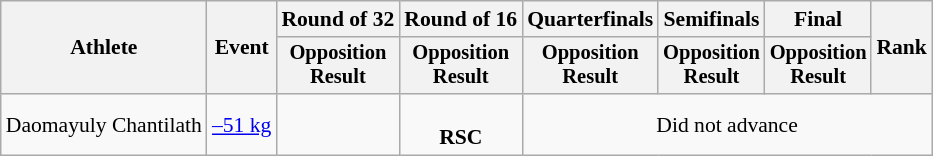<table class=wikitable style=font-size:90%;text-align:center>
<tr>
<th rowspan="2">Athlete</th>
<th rowspan="2">Event</th>
<th>Round of 32</th>
<th>Round of 16</th>
<th>Quarterfinals</th>
<th>Semifinals</th>
<th>Final</th>
<th rowspan=2>Rank</th>
</tr>
<tr style="font-size:95%">
<th>Opposition<br>Result</th>
<th>Opposition<br>Result</th>
<th>Opposition<br>Result</th>
<th>Opposition<br>Result</th>
<th>Opposition<br>Result</th>
</tr>
<tr>
<td align=left>Daomayuly Chantilath</td>
<td align=left><a href='#'>–51 kg</a></td>
<td></td>
<td><br><strong>RSC</strong></td>
<td colspan=4>Did not advance</td>
</tr>
</table>
